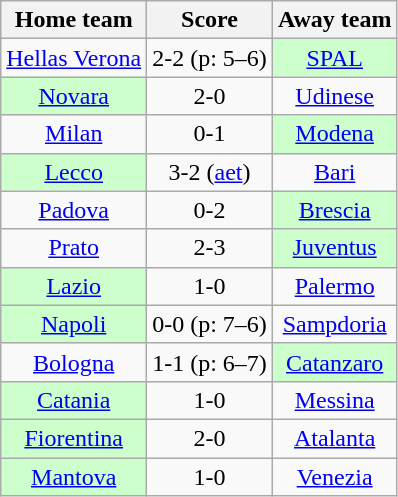<table class="wikitable" style="text-align: center">
<tr>
<th>Home team</th>
<th>Score</th>
<th>Away team</th>
</tr>
<tr>
<td><a href='#'>Hellas Verona</a></td>
<td>2-2 (p: 5–6)</td>
<td bgcolor="ccffcc"><a href='#'>SPAL</a></td>
</tr>
<tr>
<td bgcolor="ccffcc"><a href='#'>Novara</a></td>
<td>2-0</td>
<td><a href='#'>Udinese</a></td>
</tr>
<tr>
<td><a href='#'>Milan</a></td>
<td>0-1</td>
<td bgcolor="ccffcc"><a href='#'>Modena</a></td>
</tr>
<tr>
<td bgcolor="ccffcc"><a href='#'>Lecco</a></td>
<td>3-2 (<a href='#'>aet</a>)</td>
<td><a href='#'>Bari</a></td>
</tr>
<tr>
<td><a href='#'>Padova</a></td>
<td>0-2</td>
<td bgcolor="ccffcc"><a href='#'>Brescia</a></td>
</tr>
<tr>
<td><a href='#'>Prato</a></td>
<td>2-3</td>
<td bgcolor="ccffcc"><a href='#'>Juventus</a></td>
</tr>
<tr>
<td bgcolor="ccffcc"><a href='#'>Lazio</a></td>
<td>1-0</td>
<td><a href='#'>Palermo</a></td>
</tr>
<tr>
<td bgcolor="ccffcc"><a href='#'>Napoli</a></td>
<td>0-0 (p: 7–6)</td>
<td><a href='#'>Sampdoria</a></td>
</tr>
<tr>
<td><a href='#'>Bologna</a></td>
<td>1-1 (p: 6–7)</td>
<td bgcolor="ccffcc"><a href='#'>Catanzaro</a></td>
</tr>
<tr>
<td bgcolor="ccffcc"><a href='#'>Catania</a></td>
<td>1-0</td>
<td><a href='#'>Messina</a></td>
</tr>
<tr>
<td bgcolor="ccffcc"><a href='#'>Fiorentina</a></td>
<td>2-0</td>
<td><a href='#'>Atalanta</a></td>
</tr>
<tr>
<td bgcolor="ccffcc"><a href='#'>Mantova</a></td>
<td>1-0</td>
<td><a href='#'>Venezia</a></td>
</tr>
</table>
